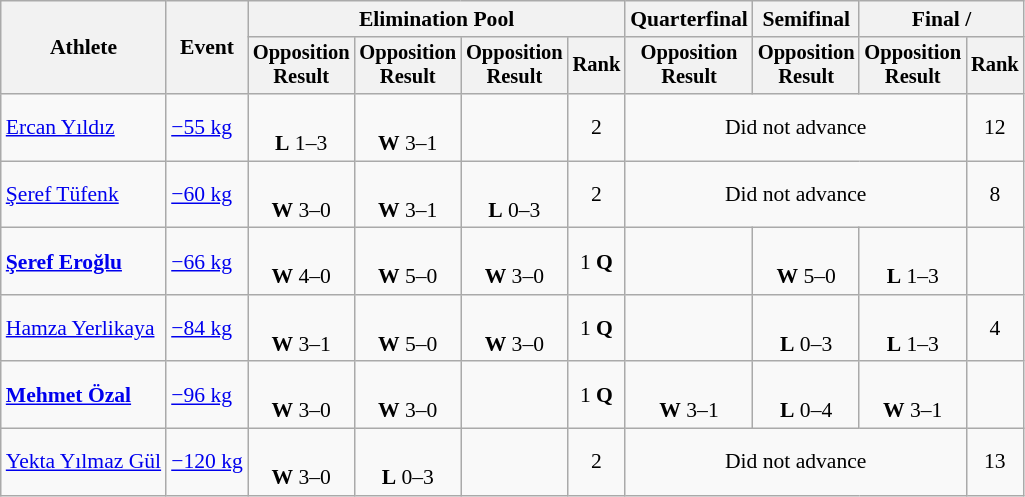<table class="wikitable" style="font-size:90%">
<tr>
<th rowspan="2">Athlete</th>
<th rowspan="2">Event</th>
<th colspan=4>Elimination Pool</th>
<th>Quarterfinal</th>
<th>Semifinal</th>
<th colspan=2>Final / </th>
</tr>
<tr style="font-size: 95%">
<th>Opposition<br>Result</th>
<th>Opposition<br>Result</th>
<th>Opposition<br>Result</th>
<th>Rank</th>
<th>Opposition<br>Result</th>
<th>Opposition<br>Result</th>
<th>Opposition<br>Result</th>
<th>Rank</th>
</tr>
<tr align=center>
<td align=left><a href='#'>Ercan Yıldız</a></td>
<td align=left><a href='#'>−55 kg</a></td>
<td><br><strong>L</strong> 1–3 <sup></sup></td>
<td><br><strong>W</strong> 3–1 <sup></sup></td>
<td></td>
<td>2</td>
<td colspan=3>Did not advance</td>
<td>12</td>
</tr>
<tr align=center>
<td align=left><a href='#'>Şeref Tüfenk</a></td>
<td align=left><a href='#'>−60 kg</a></td>
<td><br><strong>W</strong> 3–0 <sup></sup></td>
<td><br><strong>W</strong> 3–1 <sup></sup></td>
<td><br><strong>L</strong> 0–3 <sup></sup></td>
<td>2</td>
<td colspan=3>Did not advance</td>
<td>8</td>
</tr>
<tr align=center>
<td align=left><strong><a href='#'>Şeref Eroğlu</a></strong></td>
<td align=left><a href='#'>−66 kg</a></td>
<td><br><strong>W</strong> 4–0 <sup></sup></td>
<td><br><strong>W</strong> 5–0 <sup></sup></td>
<td><br><strong>W</strong> 3–0 <sup></sup></td>
<td>1 <strong>Q</strong></td>
<td></td>
<td><br><strong>W</strong> 5–0 <sup></sup></td>
<td><br><strong>L</strong> 1–3 <sup></sup></td>
<td></td>
</tr>
<tr align=center>
<td align=left><a href='#'>Hamza Yerlikaya</a></td>
<td align=left><a href='#'>−84 kg</a></td>
<td><br><strong>W</strong> 3–1 <sup></sup></td>
<td><br><strong>W</strong> 5–0 <sup></sup></td>
<td><br><strong>W</strong> 3–0 <sup></sup></td>
<td>1 <strong>Q</strong></td>
<td></td>
<td><br><strong>L</strong> 0–3 <sup></sup></td>
<td><br><strong>L</strong> 1–3 <sup></sup></td>
<td>4</td>
</tr>
<tr align=center>
<td align=left><strong><a href='#'>Mehmet Özal</a></strong></td>
<td align=left><a href='#'>−96 kg</a></td>
<td><br><strong>W</strong> 3–0 <sup></sup></td>
<td><br><strong>W</strong> 3–0 <sup></sup></td>
<td></td>
<td>1 <strong>Q</strong></td>
<td><br><strong>W</strong> 3–1 <sup></sup></td>
<td><br><strong>L</strong> 0–4 <sup></sup></td>
<td><br><strong>W</strong> 3–1 <sup></sup></td>
<td></td>
</tr>
<tr align=center>
<td align=left><a href='#'>Yekta Yılmaz Gül</a></td>
<td align=left><a href='#'>−120 kg</a></td>
<td><br><strong>W</strong> 3–0 <sup></sup></td>
<td><br><strong>L</strong> 0–3 <sup></sup></td>
<td></td>
<td>2</td>
<td colspan=3>Did not advance</td>
<td>13</td>
</tr>
</table>
